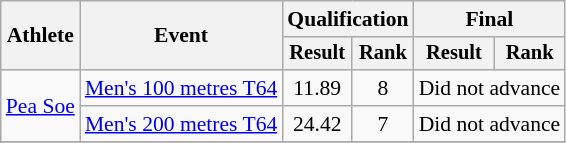<table class="wikitable" style="text-align: center; font-size:90%">
<tr>
<th rowspan="2">Athlete</th>
<th rowspan="2">Event</th>
<th colspan="2">Qualification</th>
<th colspan="2">Final</th>
</tr>
<tr style="font-size:95%">
<th>Result</th>
<th>Rank</th>
<th>Result</th>
<th>Rank</th>
</tr>
<tr>
<td align=left rowspan="2"><a href='#'>Pea Soe</a></td>
<td align=left><a href='#'>Men's 100 metres T64</a></td>
<td>11.89</td>
<td>8</td>
<td colspan="2">Did not advance</td>
</tr>
<tr>
<td align=left><a href='#'>Men's 200 metres T64</a></td>
<td>24.42</td>
<td>7</td>
<td colspan="2">Did not advance</td>
</tr>
<tr>
</tr>
</table>
